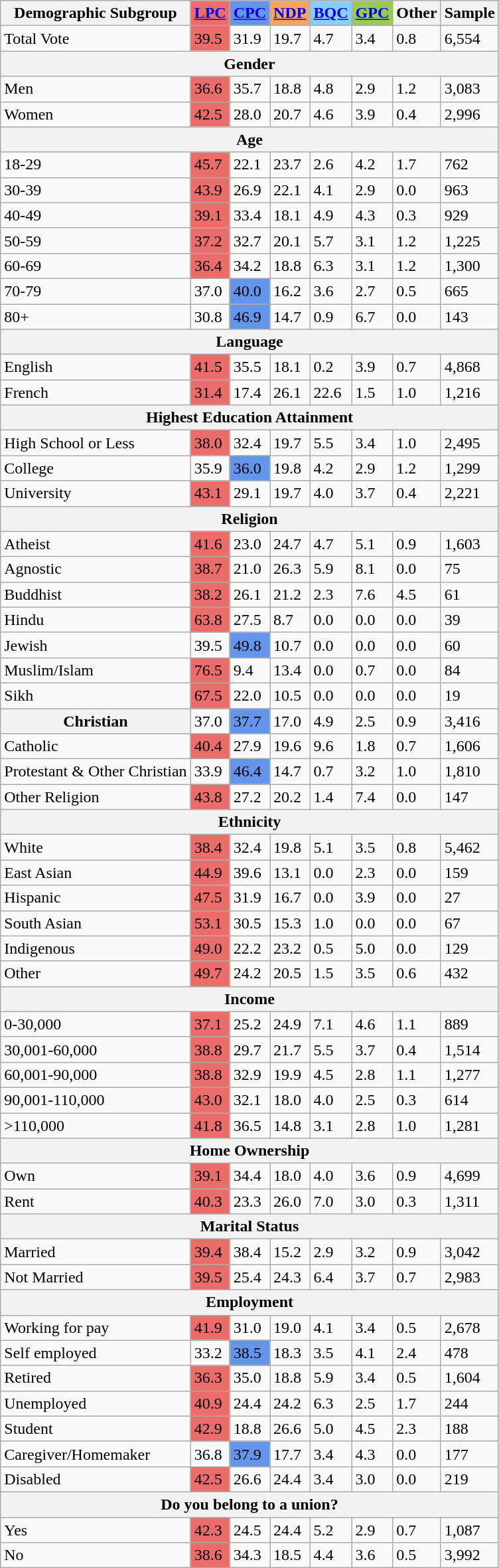<table class="wikitable mw-collapsible">
<tr>
<th>Demographic Subgroup</th>
<th style="background:#ea6d6a;"><a href='#'>LPC</a></th>
<th style="background:#6495ed;"><a href='#'>CPC</a></th>
<th style="background:#f4a460;"><a href='#'>NDP</a></th>
<th style="background:#87cefa;"><a href='#'>BQC</a></th>
<th style="background:#99c955;"><a href='#'>GPC</a></th>
<th>Other</th>
<th>Sample</th>
</tr>
<tr>
<td>Total Vote</td>
<td style="background:#ea6d6a;">39.5</td>
<td>31.9</td>
<td>19.7</td>
<td>4.7</td>
<td>3.4</td>
<td>0.8</td>
<td>6,554</td>
</tr>
<tr>
<th colspan="8">Gender</th>
</tr>
<tr>
<td>Men</td>
<td style="background:#ea6d6a;">36.6</td>
<td>35.7</td>
<td>18.8</td>
<td>4.8</td>
<td>2.9</td>
<td>1.2</td>
<td>3,083</td>
</tr>
<tr>
<td>Women</td>
<td style="background:#ea6d6a;">42.5</td>
<td>28.0</td>
<td>20.7</td>
<td>4.6</td>
<td>3.9</td>
<td>0.4</td>
<td>2,996</td>
</tr>
<tr>
<th colspan="8">Age</th>
</tr>
<tr>
<td>18-29</td>
<td style="background:#ea6d6a;">45.7</td>
<td>22.1</td>
<td>23.7</td>
<td>2.6</td>
<td>4.2</td>
<td>1.7</td>
<td>762</td>
</tr>
<tr>
<td>30-39</td>
<td style="background:#ea6d6a;">43.9</td>
<td>26.9</td>
<td>22.1</td>
<td>4.1</td>
<td>2.9</td>
<td>0.0</td>
<td>963</td>
</tr>
<tr>
<td>40-49</td>
<td style="background:#ea6d6a;">39.1</td>
<td>33.4</td>
<td>18.1</td>
<td>4.9</td>
<td>4.3</td>
<td>0.3</td>
<td>929</td>
</tr>
<tr>
<td>50-59</td>
<td style="background:#ea6d6a;">37.2</td>
<td>32.7</td>
<td>20.1</td>
<td>5.7</td>
<td>3.1</td>
<td>1.2</td>
<td>1,225</td>
</tr>
<tr>
<td>60-69</td>
<td style="background:#ea6d6a;">36.4</td>
<td>34.2</td>
<td>18.8</td>
<td>6.3</td>
<td>3.1</td>
<td>1.2</td>
<td>1,300</td>
</tr>
<tr>
<td>70-79</td>
<td>37.0</td>
<td style="background:#6495ed;">40.0</td>
<td>16.2</td>
<td>3.6</td>
<td>2.7</td>
<td>0.5</td>
<td>665</td>
</tr>
<tr>
<td>80+</td>
<td>30.8</td>
<td style="background:#6495ed;">46.9</td>
<td>14.7</td>
<td>0.9</td>
<td>6.7</td>
<td>0.0</td>
<td>143</td>
</tr>
<tr>
<th colspan="8">Language</th>
</tr>
<tr>
<td>English</td>
<td style="background:#ea6d6a;">41.5</td>
<td>35.5</td>
<td>18.1</td>
<td>0.2</td>
<td>3.9</td>
<td>0.7</td>
<td>4,868</td>
</tr>
<tr>
<td>French</td>
<td style="background:#ea6d6a;">31.4</td>
<td>17.4</td>
<td>26.1</td>
<td>22.6</td>
<td>1.5</td>
<td>1.0</td>
<td>1,216</td>
</tr>
<tr>
<th colspan="8">Highest Education Attainment</th>
</tr>
<tr>
<td>High School or Less</td>
<td style="background:#ea6d6a;">38.0</td>
<td>32.4</td>
<td>19.7</td>
<td>5.5</td>
<td>3.4</td>
<td>1.0</td>
<td>2,495</td>
</tr>
<tr>
<td>College</td>
<td>35.9</td>
<td style="background:#6495ed;">36.0</td>
<td>19.8</td>
<td>4.2</td>
<td>2.9</td>
<td>1.2</td>
<td>1,299</td>
</tr>
<tr>
<td>University</td>
<td style="background:#ea6d6a;">43.1</td>
<td>29.1</td>
<td>19.7</td>
<td>4.0</td>
<td>3.7</td>
<td>0.4</td>
<td>2,221</td>
</tr>
<tr>
<th colspan="8">Religion</th>
</tr>
<tr>
<td>Atheist</td>
<td style="background:#ea6d6a;">41.6</td>
<td>23.0</td>
<td>24.7</td>
<td>4.7</td>
<td>5.1</td>
<td>0.9</td>
<td>1,603</td>
</tr>
<tr>
<td>Agnostic</td>
<td style="background:#ea6d6a;">38.7</td>
<td>21.0</td>
<td>26.3</td>
<td>5.9</td>
<td>8.1</td>
<td>0.0</td>
<td>75</td>
</tr>
<tr>
<td>Buddhist</td>
<td style="background:#ea6d6a;">38.2</td>
<td>26.1</td>
<td>21.2</td>
<td>2.3</td>
<td>7.6</td>
<td>4.5</td>
<td>61</td>
</tr>
<tr>
<td>Hindu</td>
<td style="background:#ea6d6a;">63.8</td>
<td>27.5</td>
<td>8.7</td>
<td>0.0</td>
<td>0.0</td>
<td>0.0</td>
<td>39</td>
</tr>
<tr>
<td>Jewish</td>
<td>39.5</td>
<td style="background:#6495ed;">49.8</td>
<td>10.7</td>
<td>0.0</td>
<td>0.0</td>
<td>0.0</td>
<td>60</td>
</tr>
<tr>
<td>Muslim/Islam</td>
<td style="background:#ea6d6a;">76.5</td>
<td>9.4</td>
<td>13.4</td>
<td>0.0</td>
<td>0.7</td>
<td>0.0</td>
<td>84</td>
</tr>
<tr>
<td>Sikh</td>
<td style="background:#ea6d6a;">67.5</td>
<td>22.0</td>
<td>10.5</td>
<td>0.0</td>
<td>0.0</td>
<td>0.0</td>
<td>19</td>
</tr>
<tr>
<th>Christian</th>
<td>37.0</td>
<td style="background:#6495ed;">37.7</td>
<td>17.0</td>
<td>4.9</td>
<td>2.5</td>
<td>0.9</td>
<td>3,416</td>
</tr>
<tr>
<td>Catholic</td>
<td style="background:#ea6d6a;">40.4</td>
<td>27.9</td>
<td>19.6</td>
<td>9.6</td>
<td>1.8</td>
<td>0.7</td>
<td>1,606</td>
</tr>
<tr>
<td>Protestant & Other Christian</td>
<td>33.9</td>
<td style="background:#6495ed;">46.4</td>
<td>14.7</td>
<td>0.7</td>
<td>3.2</td>
<td>1.0</td>
<td>1,810</td>
</tr>
<tr>
<td>Other Religion</td>
<td style="background:#ea6d6a;">43.8</td>
<td>27.2</td>
<td>20.2</td>
<td>1.4</td>
<td>7.4</td>
<td>0.0</td>
<td>147</td>
</tr>
<tr>
<th colspan="8">Ethnicity</th>
</tr>
<tr>
<td>White</td>
<td style="background:#ea6d6a;">38.4</td>
<td>32.4</td>
<td>19.8</td>
<td>5.1</td>
<td>3.5</td>
<td>0.8</td>
<td>5,462</td>
</tr>
<tr>
<td>East Asian</td>
<td style="background:#ea6d6a;">44.9</td>
<td>39.6</td>
<td>13.1</td>
<td>0.0</td>
<td>2.3</td>
<td>0.0</td>
<td>159</td>
</tr>
<tr>
<td>Hispanic</td>
<td style="background:#ea6d6a;">47.5</td>
<td>31.9</td>
<td>16.7</td>
<td>0.0</td>
<td>3.9</td>
<td>0.0</td>
<td>27</td>
</tr>
<tr>
<td>South Asian</td>
<td style="background:#ea6d6a;">53.1</td>
<td>30.5</td>
<td>15.3</td>
<td>1.0</td>
<td>0.0</td>
<td>0.0</td>
<td>67</td>
</tr>
<tr>
<td>Indigenous</td>
<td style="background:#ea6d6a;">49.0</td>
<td>22.2</td>
<td>23.2</td>
<td>0.5</td>
<td>5.0</td>
<td>0.0</td>
<td>129</td>
</tr>
<tr>
<td>Other</td>
<td style="background:#ea6d6a;">49.7</td>
<td>24.2</td>
<td>20.5</td>
<td>1.5</td>
<td>3.5</td>
<td>0.6</td>
<td>432</td>
</tr>
<tr>
<th colspan="8">Income</th>
</tr>
<tr>
<td>0-30,000</td>
<td style="background:#ea6d6a;">37.1</td>
<td>25.2</td>
<td>24.9</td>
<td>7.1</td>
<td>4.6</td>
<td>1.1</td>
<td>889</td>
</tr>
<tr>
<td>30,001-60,000</td>
<td style="background:#ea6d6a;">38.8</td>
<td>29.7</td>
<td>21.7</td>
<td>5.5</td>
<td>3.7</td>
<td>0.4</td>
<td>1,514</td>
</tr>
<tr>
<td>60,001-90,000</td>
<td style="background:#ea6d6a;">38.8</td>
<td>32.9</td>
<td>19.9</td>
<td>4.5</td>
<td>2.8</td>
<td>1.1</td>
<td>1,277</td>
</tr>
<tr>
<td>90,001-110,000</td>
<td style="background:#ea6d6a;">43.0</td>
<td>32.1</td>
<td>18.0</td>
<td>4.0</td>
<td>2.5</td>
<td>0.3</td>
<td>614</td>
</tr>
<tr>
<td>>110,000</td>
<td style="background:#ea6d6a;">41.8</td>
<td>36.5</td>
<td>14.8</td>
<td>3.1</td>
<td>2.8</td>
<td>1.0</td>
<td>1,281</td>
</tr>
<tr>
<th colspan="8">Home Ownership</th>
</tr>
<tr>
<td>Own</td>
<td style="background:#ea6d6a;">39.1</td>
<td>34.4</td>
<td>18.0</td>
<td>4.0</td>
<td>3.6</td>
<td>0.9</td>
<td>4,699</td>
</tr>
<tr>
<td>Rent</td>
<td style="background:#ea6d6a;">40.3</td>
<td>23.3</td>
<td>26.0</td>
<td>7.0</td>
<td>3.0</td>
<td>0.3</td>
<td>1,311</td>
</tr>
<tr>
<th colspan="8">Marital Status</th>
</tr>
<tr>
<td>Married</td>
<td style="background:#ea6d6a;">39.4</td>
<td>38.4</td>
<td>15.2</td>
<td>2.9</td>
<td>3.2</td>
<td>0.9</td>
<td>3,042</td>
</tr>
<tr>
<td>Not Married</td>
<td style="background:#ea6d6a;">39.5</td>
<td>25.4</td>
<td>24.3</td>
<td>6.4</td>
<td>3.7</td>
<td>0.7</td>
<td>2,983</td>
</tr>
<tr>
<th colspan="8">Employment</th>
</tr>
<tr>
<td>Working for pay</td>
<td style="background:#ea6d6a;">41.9</td>
<td>31.0</td>
<td>19.0</td>
<td>4.1</td>
<td>3.4</td>
<td>0.5</td>
<td>2,678</td>
</tr>
<tr>
<td>Self employed</td>
<td>33.2</td>
<td style="background:#6495ed;">38.5</td>
<td>18.3</td>
<td>3.5</td>
<td>4.1</td>
<td>2.4</td>
<td>478</td>
</tr>
<tr>
<td>Retired</td>
<td style="background:#ea6d6a;">36.3</td>
<td>35.0</td>
<td>18.8</td>
<td>5.9</td>
<td>3.4</td>
<td>0.5</td>
<td>1,604</td>
</tr>
<tr>
<td>Unemployed</td>
<td style="background:#ea6d6a;">40.9</td>
<td>24.4</td>
<td>24.2</td>
<td>6.3</td>
<td>2.5</td>
<td>1.7</td>
<td>244</td>
</tr>
<tr>
<td>Student</td>
<td style="background:#ea6d6a;">42.9</td>
<td>18.8</td>
<td>26.6</td>
<td>5.0</td>
<td>4.5</td>
<td>2.3</td>
<td>188</td>
</tr>
<tr>
<td>Caregiver/Homemaker</td>
<td>36.8</td>
<td style="background:#6495ed;">37.9</td>
<td>17.7</td>
<td>3.4</td>
<td>4.3</td>
<td>0.0</td>
<td>177</td>
</tr>
<tr>
<td>Disabled</td>
<td style="background:#ea6d6a;">42.5</td>
<td>26.6</td>
<td>24.4</td>
<td>3.4</td>
<td>3.0</td>
<td>0.0</td>
<td>219</td>
</tr>
<tr>
<th colspan="8">Do you belong to a union?</th>
</tr>
<tr>
<td>Yes</td>
<td style="background:#ea6d6a;">42.3</td>
<td>24.5</td>
<td>24.4</td>
<td>5.2</td>
<td>2.9</td>
<td>0.7</td>
<td>1,087</td>
</tr>
<tr>
<td>No</td>
<td style="background:#ea6d6a;">38.6</td>
<td>34.3</td>
<td>18.5</td>
<td>4.4</td>
<td>3.6</td>
<td>0.5</td>
<td>3,992</td>
</tr>
</table>
